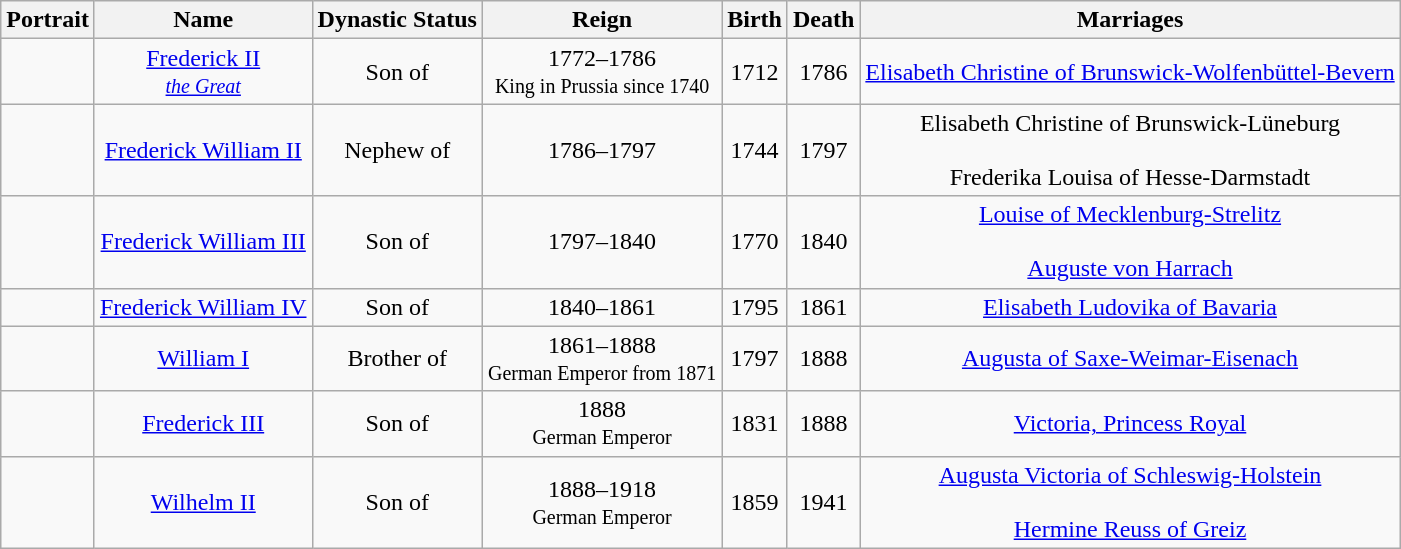<table class="wikitable">
<tr>
<th>Portrait</th>
<th>Name</th>
<th>Dynastic Status</th>
<th>Reign</th>
<th>Birth</th>
<th>Death</th>
<th>Marriages</th>
</tr>
<tr>
<td align="center"></td>
<td align="center"><a href='#'>Frederick II<br><small><em>the Great</em></small></a></td>
<td align="center">Son of</td>
<td align="center">1772–1786<br><small>King in Prussia since 1740</small></td>
<td align="center">1712</td>
<td align="center">1786</td>
<td align="center"><a href='#'>Elisabeth Christine of Brunswick-Wolfenbüttel-Bevern</a></td>
</tr>
<tr>
<td align="center"></td>
<td align="center"><a href='#'>Frederick William II</a></td>
<td align="center">Nephew of</td>
<td align="center">1786–1797</td>
<td align="center">1744</td>
<td align="center">1797</td>
<td align="center">Elisabeth Christine of Brunswick-Lüneburg<br><br>Frederika Louisa of Hesse-Darmstadt</td>
</tr>
<tr>
<td align="center"></td>
<td align="center"><a href='#'>Frederick William III</a></td>
<td align="center">Son of</td>
<td align="center">1797–1840</td>
<td align="center">1770</td>
<td align="center">1840</td>
<td align="center"><a href='#'>Louise of Mecklenburg-Strelitz</a><br><br><a href='#'>Auguste von Harrach</a></td>
</tr>
<tr>
<td align="center"></td>
<td align="center"><a href='#'>Frederick William IV</a></td>
<td align="center">Son of</td>
<td align="center">1840–1861</td>
<td align="center">1795</td>
<td align="center">1861</td>
<td align="center"><a href='#'>Elisabeth Ludovika of Bavaria</a></td>
</tr>
<tr>
<td align="center"></td>
<td align="center"><a href='#'>William I</a></td>
<td align="center">Brother of</td>
<td align="center">1861–1888<br><small>German Emperor from 1871</small></td>
<td align="center">1797</td>
<td align="center">1888</td>
<td align="center"><a href='#'>Augusta of Saxe-Weimar-Eisenach</a></td>
</tr>
<tr>
<td align="center"></td>
<td align="center"><a href='#'>Frederick III</a></td>
<td align="center">Son of</td>
<td align="center">1888<br><small>German Emperor</small></td>
<td align="center">1831</td>
<td align="center">1888</td>
<td align="center"><a href='#'>Victoria, Princess Royal</a></td>
</tr>
<tr>
<td align="center"></td>
<td align="center"><a href='#'>Wilhelm II</a></td>
<td align="center">Son of</td>
<td align="center">1888–1918<br><small>German Emperor</small></td>
<td align="center">1859</td>
<td align="center">1941</td>
<td align="center"><a href='#'>Augusta Victoria of Schleswig-Holstein</a><br><br><a href='#'>Hermine Reuss of Greiz</a></td>
</tr>
</table>
